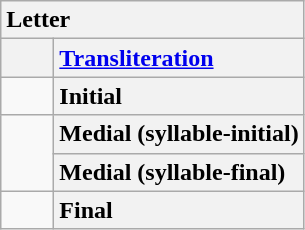<table class="wikitable" style="text-align: center; display: inline-table;">
<tr>
<th colspan="2" style="text-align: left">Letter</th>
</tr>
<tr>
<th style="min-width: 1.75em"></th>
<th style="text-align: left"><a href='#'>Transliteration</a></th>
</tr>
<tr>
<td></td>
<th style="text-align: left">Initial</th>
</tr>
<tr>
<td rowspan="2"></td>
<th style="text-align: left">Medial (syllable-initial)</th>
</tr>
<tr>
<th style="text-align: left">Medial (syllable-final)</th>
</tr>
<tr>
<td></td>
<th style="text-align: left">Final</th>
</tr>
</table>
